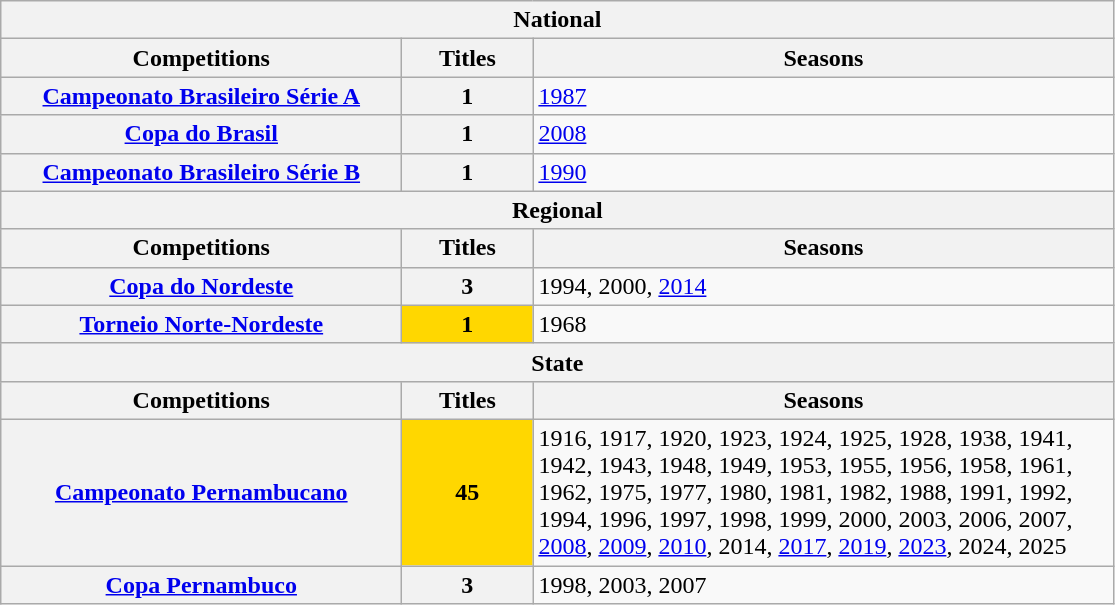<table class="wikitable">
<tr>
<th colspan="3">National</th>
</tr>
<tr>
<th style="width:260px">Competitions</th>
<th style="width:80px">Titles</th>
<th style="width:380px">Seasons</th>
</tr>
<tr>
<th style="text-align:center"><a href='#'>Campeonato Brasileiro Série A</a></th>
<th style="text-align:center"><strong>1</strong></th>
<td align="left"><a href='#'>1987</a></td>
</tr>
<tr>
<th style="text-align:center"><a href='#'>Copa do Brasil</a></th>
<th style="text-align:center"><strong>1</strong></th>
<td align="left"><a href='#'>2008</a></td>
</tr>
<tr>
<th style="text-align:center"><a href='#'>Campeonato Brasileiro Série B</a></th>
<th style="text-align:center"><strong>1</strong></th>
<td align="left"><a href='#'>1990</a></td>
</tr>
<tr>
<th colspan="3">Regional</th>
</tr>
<tr>
<th>Competitions</th>
<th>Titles</th>
<th>Seasons</th>
</tr>
<tr>
<th><a href='#'>Copa do Nordeste</a></th>
<th style="text-align:center"><strong>3</strong></th>
<td align="left">1994, 2000, <a href='#'>2014</a></td>
</tr>
<tr>
<th><a href='#'>Torneio Norte-Nordeste</a></th>
<td bgcolor="gold" style="text-align:center"><strong>1</strong></td>
<td align="left">1968</td>
</tr>
<tr>
<th colspan="3">State</th>
</tr>
<tr>
<th>Competitions</th>
<th>Titles</th>
<th>Seasons</th>
</tr>
<tr>
<th style="text-align:center"><a href='#'>Campeonato Pernambucano</a></th>
<td bgcolor="gold" style="text-align:center"><strong>45</strong></td>
<td align="left">1916, 1917, 1920, 1923, 1924, 1925, 1928, 1938, 1941, 1942, 1943, 1948, 1949, 1953, 1955, 1956, 1958, 1961, 1962, 1975, 1977, 1980, 1981, 1982, 1988, 1991, 1992, 1994, 1996, 1997, 1998, 1999, 2000, 2003, 2006, 2007, <a href='#'>2008</a>, <a href='#'>2009</a>, <a href='#'>2010</a>, 2014, <a href='#'>2017</a>, <a href='#'>2019</a>, <a href='#'>2023</a>, 2024, 2025</td>
</tr>
<tr>
<th><a href='#'>Copa Pernambuco</a></th>
<th style="text-align:center"><strong>3</strong></th>
<td align="left">1998, 2003, 2007</td>
</tr>
</table>
